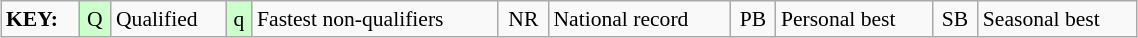<table class="wikitable" style="margin:0.5em auto; font-size:90%;position:relative;" width=60%>
<tr>
<td><strong>KEY:</strong></td>
<td bgcolor=ccffcc align=center>Q</td>
<td>Qualified</td>
<td bgcolor=ccffcc align=center>q</td>
<td>Fastest non-qualifiers</td>
<td align=center>NR</td>
<td>National record</td>
<td align=center>PB</td>
<td>Personal best</td>
<td align=center>SB</td>
<td>Seasonal best</td>
</tr>
</table>
